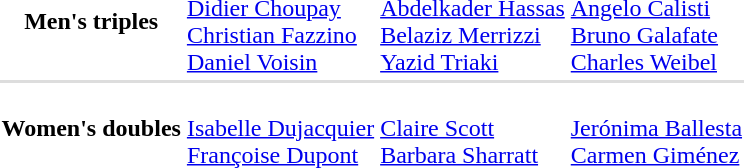<table>
<tr>
<th scope="row">Men's triples</th>
<td><br><a href='#'>Didier Choupay</a><br><a href='#'>Christian Fazzino</a><br><a href='#'>Daniel Voisin</a></td>
<td><br><a href='#'>Abdelkader Hassas</a><br><a href='#'>Belaziz Merrizzi</a><br><a href='#'>Yazid Triaki</a></td>
<td><br><a href='#'>Angelo Calisti</a><br><a href='#'>Bruno Galafate</a><br><a href='#'>Charles Weibel</a></td>
</tr>
<tr bgcolor=#DDDDDD>
<td colspan=4></td>
</tr>
<tr>
<th scope="row">Women's doubles</th>
<td><br><a href='#'>Isabelle Dujacquier</a><br><a href='#'>Françoise Dupont</a></td>
<td><br><a href='#'>Claire Scott</a><br><a href='#'>Barbara Sharratt</a></td>
<td><br><a href='#'>Jerónima Ballesta</a><br><a href='#'>Carmen Giménez</a></td>
</tr>
</table>
